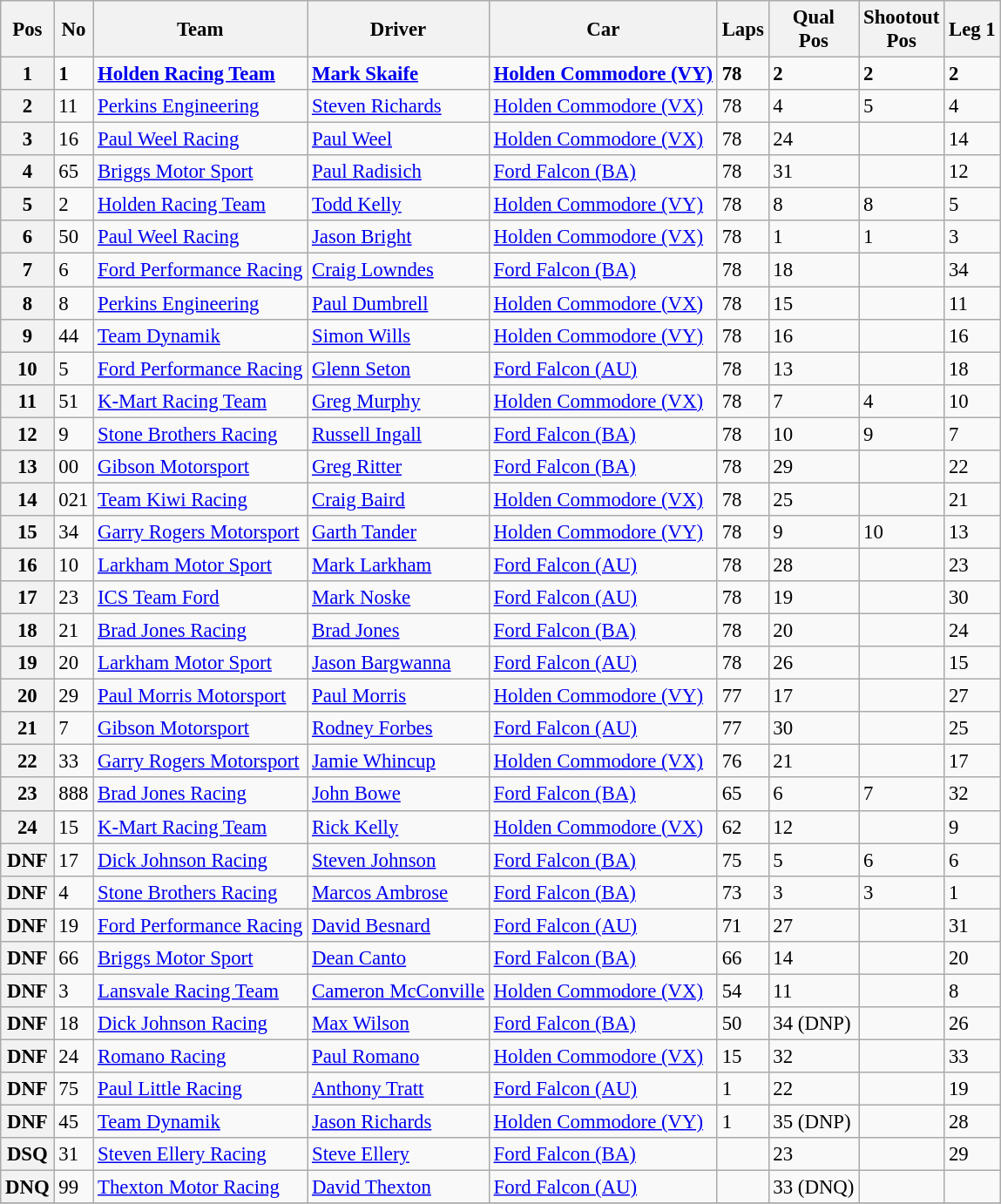<table class="wikitable" style="font-size: 95%;">
<tr>
<th>Pos</th>
<th>No</th>
<th>Team</th>
<th>Driver</th>
<th>Car</th>
<th>Laps</th>
<th>Qual<br>Pos</th>
<th>Shootout<br>Pos</th>
<th>Leg 1</th>
</tr>
<tr style="font-weight:bold">
<th>1</th>
<td>1</td>
<td><a href='#'>Holden Racing Team</a></td>
<td> <a href='#'>Mark Skaife</a></td>
<td><a href='#'>Holden Commodore (VY)</a></td>
<td>78</td>
<td>2</td>
<td>2</td>
<td>2</td>
</tr>
<tr>
<th>2</th>
<td>11</td>
<td><a href='#'>Perkins Engineering</a></td>
<td> <a href='#'>Steven Richards</a></td>
<td><a href='#'>Holden Commodore (VX)</a></td>
<td>78</td>
<td>4</td>
<td>5</td>
<td>4</td>
</tr>
<tr>
<th>3</th>
<td>16</td>
<td><a href='#'>Paul Weel Racing</a></td>
<td> <a href='#'>Paul Weel</a></td>
<td><a href='#'>Holden Commodore (VX)</a></td>
<td>78</td>
<td>24</td>
<td></td>
<td>14</td>
</tr>
<tr>
<th>4</th>
<td>65</td>
<td><a href='#'>Briggs Motor Sport</a></td>
<td> <a href='#'>Paul Radisich</a></td>
<td><a href='#'>Ford Falcon (BA)</a></td>
<td>78</td>
<td>31</td>
<td></td>
<td>12</td>
</tr>
<tr>
<th>5</th>
<td>2</td>
<td><a href='#'>Holden Racing Team</a></td>
<td> <a href='#'>Todd Kelly</a></td>
<td><a href='#'>Holden Commodore (VY)</a></td>
<td>78</td>
<td>8</td>
<td>8</td>
<td>5</td>
</tr>
<tr>
<th>6</th>
<td>50</td>
<td><a href='#'>Paul Weel Racing</a></td>
<td> <a href='#'>Jason Bright</a></td>
<td><a href='#'>Holden Commodore (VX)</a></td>
<td>78</td>
<td>1</td>
<td>1</td>
<td>3</td>
</tr>
<tr>
<th>7</th>
<td>6</td>
<td><a href='#'>Ford Performance Racing</a></td>
<td> <a href='#'>Craig Lowndes</a></td>
<td><a href='#'>Ford Falcon (BA)</a></td>
<td>78</td>
<td>18</td>
<td></td>
<td>34</td>
</tr>
<tr>
<th>8</th>
<td>8</td>
<td><a href='#'>Perkins Engineering</a></td>
<td> <a href='#'>Paul Dumbrell</a></td>
<td><a href='#'>Holden Commodore (VX)</a></td>
<td>78</td>
<td>15</td>
<td></td>
<td>11</td>
</tr>
<tr>
<th>9</th>
<td>44</td>
<td><a href='#'>Team Dynamik</a></td>
<td> <a href='#'>Simon Wills</a></td>
<td><a href='#'>Holden Commodore (VY)</a></td>
<td>78</td>
<td>16</td>
<td></td>
<td>16</td>
</tr>
<tr>
<th>10</th>
<td>5</td>
<td><a href='#'>Ford Performance Racing</a></td>
<td> <a href='#'>Glenn Seton</a></td>
<td><a href='#'>Ford Falcon (AU)</a></td>
<td>78</td>
<td>13</td>
<td></td>
<td>18</td>
</tr>
<tr>
<th>11</th>
<td>51</td>
<td><a href='#'>K-Mart Racing Team</a></td>
<td> <a href='#'>Greg Murphy</a></td>
<td><a href='#'>Holden Commodore (VX)</a></td>
<td>78</td>
<td>7</td>
<td>4</td>
<td>10</td>
</tr>
<tr>
<th>12</th>
<td>9</td>
<td><a href='#'>Stone Brothers Racing</a></td>
<td> <a href='#'>Russell Ingall</a></td>
<td><a href='#'>Ford Falcon (BA)</a></td>
<td>78</td>
<td>10</td>
<td>9</td>
<td>7</td>
</tr>
<tr>
<th>13</th>
<td>00</td>
<td><a href='#'>Gibson Motorsport</a></td>
<td> <a href='#'>Greg Ritter</a></td>
<td><a href='#'>Ford Falcon (BA)</a></td>
<td>78</td>
<td>29</td>
<td></td>
<td>22</td>
</tr>
<tr>
<th>14</th>
<td>021</td>
<td><a href='#'>Team Kiwi Racing</a></td>
<td> <a href='#'>Craig Baird</a></td>
<td><a href='#'>Holden Commodore (VX)</a></td>
<td>78</td>
<td>25</td>
<td></td>
<td>21</td>
</tr>
<tr>
<th>15</th>
<td>34</td>
<td><a href='#'>Garry Rogers Motorsport</a></td>
<td> <a href='#'>Garth Tander</a></td>
<td><a href='#'>Holden Commodore (VY)</a></td>
<td>78</td>
<td>9</td>
<td>10</td>
<td>13</td>
</tr>
<tr>
<th>16</th>
<td>10</td>
<td><a href='#'>Larkham Motor Sport</a></td>
<td> <a href='#'>Mark Larkham</a></td>
<td><a href='#'>Ford Falcon (AU)</a></td>
<td>78</td>
<td>28</td>
<td></td>
<td>23</td>
</tr>
<tr>
<th>17</th>
<td>23</td>
<td><a href='#'>ICS Team Ford</a></td>
<td> <a href='#'>Mark Noske</a></td>
<td><a href='#'>Ford Falcon (AU)</a></td>
<td>78</td>
<td>19</td>
<td></td>
<td>30</td>
</tr>
<tr>
<th>18</th>
<td>21</td>
<td><a href='#'>Brad Jones Racing</a></td>
<td> <a href='#'>Brad Jones</a></td>
<td><a href='#'>Ford Falcon (BA)</a></td>
<td>78</td>
<td>20</td>
<td></td>
<td>24</td>
</tr>
<tr>
<th>19</th>
<td>20</td>
<td><a href='#'>Larkham Motor Sport</a></td>
<td> <a href='#'>Jason Bargwanna</a></td>
<td><a href='#'>Ford Falcon (AU)</a></td>
<td>78</td>
<td>26</td>
<td></td>
<td>15</td>
</tr>
<tr>
<th>20</th>
<td>29</td>
<td><a href='#'>Paul Morris Motorsport</a></td>
<td> <a href='#'>Paul Morris</a></td>
<td><a href='#'>Holden Commodore (VY)</a></td>
<td>77</td>
<td>17</td>
<td></td>
<td>27</td>
</tr>
<tr>
<th>21</th>
<td>7</td>
<td><a href='#'>Gibson Motorsport</a></td>
<td> <a href='#'>Rodney Forbes</a></td>
<td><a href='#'>Ford Falcon (AU)</a></td>
<td>77</td>
<td>30</td>
<td></td>
<td>25</td>
</tr>
<tr>
<th>22</th>
<td>33</td>
<td><a href='#'>Garry Rogers Motorsport</a></td>
<td> <a href='#'>Jamie Whincup</a></td>
<td><a href='#'>Holden Commodore (VX)</a></td>
<td>76</td>
<td>21</td>
<td></td>
<td>17</td>
</tr>
<tr>
<th>23</th>
<td>888</td>
<td><a href='#'>Brad Jones Racing</a></td>
<td> <a href='#'>John Bowe</a></td>
<td><a href='#'>Ford Falcon (BA)</a></td>
<td>65</td>
<td>6</td>
<td>7</td>
<td>32</td>
</tr>
<tr>
<th>24</th>
<td>15</td>
<td><a href='#'>K-Mart Racing Team</a></td>
<td> <a href='#'>Rick Kelly</a></td>
<td><a href='#'>Holden Commodore (VX)</a></td>
<td>62</td>
<td>12</td>
<td></td>
<td>9</td>
</tr>
<tr>
<th>DNF</th>
<td>17</td>
<td><a href='#'>Dick Johnson Racing</a></td>
<td> <a href='#'>Steven Johnson</a></td>
<td><a href='#'>Ford Falcon (BA)</a></td>
<td>75</td>
<td>5</td>
<td>6</td>
<td>6</td>
</tr>
<tr>
<th>DNF</th>
<td>4</td>
<td><a href='#'>Stone Brothers Racing</a></td>
<td> <a href='#'>Marcos Ambrose</a></td>
<td><a href='#'>Ford Falcon (BA)</a></td>
<td>73</td>
<td>3</td>
<td>3</td>
<td>1</td>
</tr>
<tr>
<th>DNF</th>
<td>19</td>
<td><a href='#'>Ford Performance Racing</a></td>
<td> <a href='#'>David Besnard</a></td>
<td><a href='#'>Ford Falcon (AU)</a></td>
<td>71</td>
<td>27</td>
<td></td>
<td>31</td>
</tr>
<tr>
<th>DNF</th>
<td>66</td>
<td><a href='#'>Briggs Motor Sport</a></td>
<td> <a href='#'>Dean Canto</a></td>
<td><a href='#'>Ford Falcon (BA)</a></td>
<td>66</td>
<td>14</td>
<td></td>
<td>20</td>
</tr>
<tr>
<th>DNF</th>
<td>3</td>
<td><a href='#'>Lansvale Racing Team</a></td>
<td> <a href='#'>Cameron McConville</a></td>
<td><a href='#'>Holden Commodore (VX)</a></td>
<td>54</td>
<td>11</td>
<td></td>
<td>8</td>
</tr>
<tr>
<th>DNF</th>
<td>18</td>
<td><a href='#'>Dick Johnson Racing</a></td>
<td> <a href='#'>Max Wilson</a></td>
<td><a href='#'>Ford Falcon (BA)</a></td>
<td>50</td>
<td>34 (DNP)</td>
<td></td>
<td>26</td>
</tr>
<tr>
<th>DNF</th>
<td>24</td>
<td><a href='#'>Romano Racing</a></td>
<td> <a href='#'>Paul Romano</a></td>
<td><a href='#'>Holden Commodore (VX)</a></td>
<td>15</td>
<td>32</td>
<td></td>
<td>33</td>
</tr>
<tr>
<th>DNF</th>
<td>75</td>
<td><a href='#'>Paul Little Racing</a></td>
<td> <a href='#'>Anthony Tratt</a></td>
<td><a href='#'>Ford Falcon (AU)</a></td>
<td>1</td>
<td>22</td>
<td></td>
<td>19</td>
</tr>
<tr>
<th>DNF</th>
<td>45</td>
<td><a href='#'>Team Dynamik</a></td>
<td> <a href='#'>Jason Richards</a></td>
<td><a href='#'>Holden Commodore (VY)</a></td>
<td>1</td>
<td>35 (DNP)</td>
<td></td>
<td>28</td>
</tr>
<tr>
<th>DSQ</th>
<td>31</td>
<td><a href='#'>Steven Ellery Racing</a></td>
<td> <a href='#'>Steve Ellery</a></td>
<td><a href='#'>Ford Falcon (BA)</a></td>
<td></td>
<td>23</td>
<td></td>
<td>29</td>
</tr>
<tr>
<th>DNQ</th>
<td>99</td>
<td><a href='#'>Thexton Motor Racing</a></td>
<td> <a href='#'>David Thexton</a></td>
<td><a href='#'>Ford Falcon (AU)</a></td>
<td></td>
<td>33 (DNQ)</td>
<td></td>
<td></td>
</tr>
<tr>
</tr>
</table>
